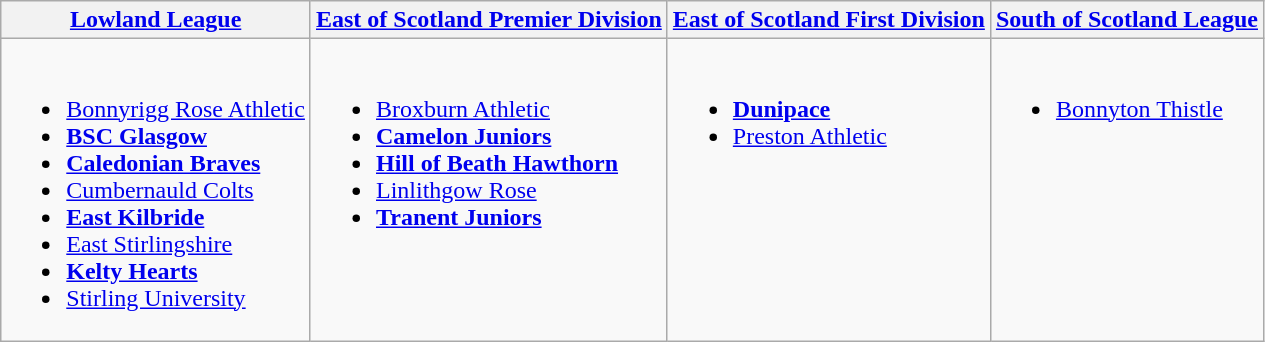<table class="wikitable" style="text-align:left">
<tr>
<th><a href='#'>Lowland League</a></th>
<th><a href='#'>East of Scotland Premier Division</a></th>
<th><a href='#'>East of Scotland First Division</a></th>
<th><a href='#'>South of Scotland League</a></th>
</tr>
<tr>
<td valign=top><br><ul><li><a href='#'>Bonnyrigg Rose Athletic</a></li><li><strong><a href='#'>BSC Glasgow</a></strong></li><li><strong><a href='#'>Caledonian Braves</a></strong></li><li><a href='#'>Cumbernauld Colts</a></li><li><strong><a href='#'>East Kilbride</a></strong></li><li><a href='#'>East Stirlingshire</a></li><li><strong><a href='#'>Kelty Hearts</a></strong></li><li><a href='#'>Stirling University</a></li></ul></td>
<td valign=top><br><ul><li><a href='#'>Broxburn Athletic</a></li><li><strong><a href='#'>Camelon Juniors</a></strong></li><li><strong><a href='#'>Hill of Beath Hawthorn</a></strong></li><li><a href='#'>Linlithgow Rose</a></li><li><strong><a href='#'>Tranent Juniors</a></strong></li></ul></td>
<td valign=top><br><ul><li><strong><a href='#'>Dunipace</a></strong></li><li><a href='#'>Preston Athletic</a></li></ul></td>
<td valign=top><br><ul><li><a href='#'>Bonnyton Thistle</a></li></ul></td>
</tr>
</table>
